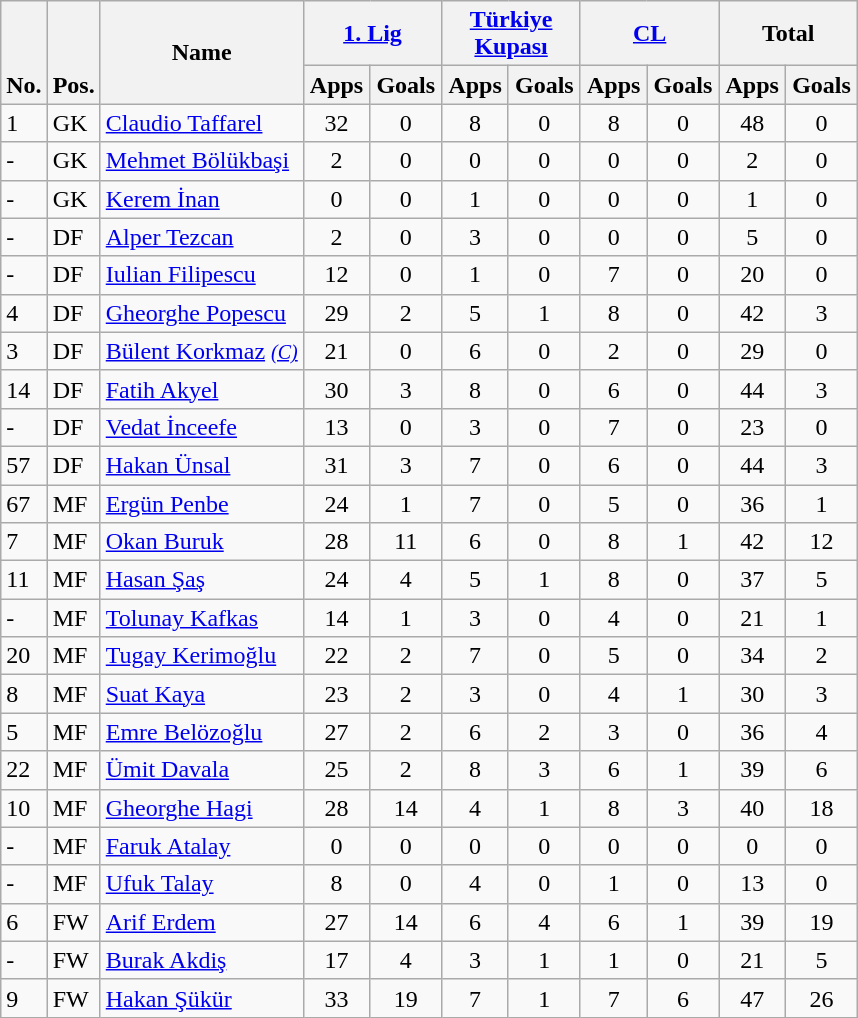<table class="wikitable" style="text-align:center">
<tr>
<th rowspan="2" style="vertical-align:bottom;">No.</th>
<th rowspan="2" style="vertical-align:bottom;">Pos.</th>
<th rowspan="2">Name</th>
<th colspan="2" style="width:85px;"><a href='#'>1. Lig</a></th>
<th colspan="2" style="width:85px;"><a href='#'>Türkiye Kupası</a></th>
<th colspan="2" style="width:85px;"><a href='#'>CL</a></th>
<th colspan="2" style="width:85px;">Total</th>
</tr>
<tr>
<th>Apps</th>
<th>Goals</th>
<th>Apps</th>
<th>Goals</th>
<th>Apps</th>
<th>Goals</th>
<th>Apps</th>
<th>Goals</th>
</tr>
<tr>
<td align="left">1</td>
<td align="left">GK</td>
<td align="left"> <a href='#'>Claudio Taffarel</a></td>
<td>32</td>
<td>0</td>
<td>8</td>
<td>0</td>
<td>8</td>
<td>0</td>
<td>48</td>
<td>0</td>
</tr>
<tr>
<td align="left">-</td>
<td align="left">GK</td>
<td align="left"> <a href='#'>Mehmet Bölükbaşi</a></td>
<td>2</td>
<td>0</td>
<td>0</td>
<td>0</td>
<td>0</td>
<td>0</td>
<td>2</td>
<td>0</td>
</tr>
<tr>
<td align="left">-</td>
<td align="left">GK</td>
<td align="left"> <a href='#'>Kerem İnan</a></td>
<td>0</td>
<td>0</td>
<td>1</td>
<td>0</td>
<td>0</td>
<td>0</td>
<td>1</td>
<td>0</td>
</tr>
<tr>
<td align="left">-</td>
<td align="left">DF</td>
<td align="left"> <a href='#'>Alper Tezcan</a></td>
<td>2</td>
<td>0</td>
<td>3</td>
<td>0</td>
<td>0</td>
<td>0</td>
<td>5</td>
<td>0</td>
</tr>
<tr>
<td align="left">-</td>
<td align="left">DF</td>
<td align="left"> <a href='#'>Iulian Filipescu</a></td>
<td>12</td>
<td>0</td>
<td>1</td>
<td>0</td>
<td>7</td>
<td>0</td>
<td>20</td>
<td>0</td>
</tr>
<tr>
<td align="left">4</td>
<td align="left">DF</td>
<td align="left"> <a href='#'>Gheorghe Popescu</a></td>
<td>29</td>
<td>2</td>
<td>5</td>
<td>1</td>
<td>8</td>
<td>0</td>
<td>42</td>
<td>3</td>
</tr>
<tr>
<td align="left">3</td>
<td align="left">DF</td>
<td align="left"> <a href='#'>Bülent Korkmaz</a> <small><em><a href='#'>(C)</a></em></small></td>
<td>21</td>
<td>0</td>
<td>6</td>
<td>0</td>
<td>2</td>
<td>0</td>
<td>29</td>
<td>0</td>
</tr>
<tr>
<td align="left">14</td>
<td align="left">DF</td>
<td align="left"> <a href='#'>Fatih Akyel</a></td>
<td>30</td>
<td>3</td>
<td>8</td>
<td>0</td>
<td>6</td>
<td>0</td>
<td>44</td>
<td>3</td>
</tr>
<tr>
<td align="left">-</td>
<td align="left">DF</td>
<td align="left"> <a href='#'>Vedat İnceefe</a></td>
<td>13</td>
<td>0</td>
<td>3</td>
<td>0</td>
<td>7</td>
<td>0</td>
<td>23</td>
<td>0</td>
</tr>
<tr>
<td align="left">57</td>
<td align="left">DF</td>
<td align="left"> <a href='#'>Hakan Ünsal</a></td>
<td>31</td>
<td>3</td>
<td>7</td>
<td>0</td>
<td>6</td>
<td>0</td>
<td>44</td>
<td>3</td>
</tr>
<tr>
<td align="left">67</td>
<td align="left">MF</td>
<td align="left"> <a href='#'>Ergün Penbe</a></td>
<td>24</td>
<td>1</td>
<td>7</td>
<td>0</td>
<td>5</td>
<td>0</td>
<td>36</td>
<td>1</td>
</tr>
<tr>
<td align="left">7</td>
<td align="left">MF</td>
<td align="left"> <a href='#'>Okan Buruk</a></td>
<td>28</td>
<td>11</td>
<td>6</td>
<td>0</td>
<td>8</td>
<td>1</td>
<td>42</td>
<td>12</td>
</tr>
<tr>
<td align="left">11</td>
<td align="left">MF</td>
<td align="left"> <a href='#'>Hasan Şaş</a></td>
<td>24</td>
<td>4</td>
<td>5</td>
<td>1</td>
<td>8</td>
<td>0</td>
<td>37</td>
<td>5</td>
</tr>
<tr>
<td align="left">-</td>
<td align="left">MF</td>
<td align="left"> <a href='#'>Tolunay Kafkas</a></td>
<td>14</td>
<td>1</td>
<td>3</td>
<td>0</td>
<td>4</td>
<td>0</td>
<td>21</td>
<td>1</td>
</tr>
<tr>
<td align="left">20</td>
<td align="left">MF</td>
<td align="left"> <a href='#'>Tugay Kerimoğlu</a></td>
<td>22</td>
<td>2</td>
<td>7</td>
<td>0</td>
<td>5</td>
<td>0</td>
<td>34</td>
<td>2</td>
</tr>
<tr>
<td align="left">8</td>
<td align="left">MF</td>
<td align="left"> <a href='#'>Suat Kaya</a></td>
<td>23</td>
<td>2</td>
<td>3</td>
<td>0</td>
<td>4</td>
<td>1</td>
<td>30</td>
<td>3</td>
</tr>
<tr>
<td align="left">5</td>
<td align="left">MF</td>
<td align="left"> <a href='#'>Emre Belözoğlu</a></td>
<td>27</td>
<td>2</td>
<td>6</td>
<td>2</td>
<td>3</td>
<td>0</td>
<td>36</td>
<td>4</td>
</tr>
<tr>
<td align="left">22</td>
<td align="left">MF</td>
<td align="left"> <a href='#'>Ümit Davala</a></td>
<td>25</td>
<td>2</td>
<td>8</td>
<td>3</td>
<td>6</td>
<td>1</td>
<td>39</td>
<td>6</td>
</tr>
<tr>
<td align="left">10</td>
<td align="left">MF</td>
<td align="left"> <a href='#'>Gheorghe Hagi</a></td>
<td>28</td>
<td>14</td>
<td>4</td>
<td>1</td>
<td>8</td>
<td>3</td>
<td>40</td>
<td>18</td>
</tr>
<tr>
<td align="left">-</td>
<td align="left">MF</td>
<td align="left"> <a href='#'>Faruk Atalay</a></td>
<td>0</td>
<td>0</td>
<td>0</td>
<td>0</td>
<td>0</td>
<td>0</td>
<td>0</td>
<td>0</td>
</tr>
<tr>
<td align="left">-</td>
<td align="left">MF</td>
<td align="left"> <a href='#'>Ufuk Talay</a></td>
<td>8</td>
<td>0</td>
<td>4</td>
<td>0</td>
<td>1</td>
<td>0</td>
<td>13</td>
<td>0</td>
</tr>
<tr>
<td align="left">6</td>
<td align="left">FW</td>
<td align="left"> <a href='#'>Arif Erdem</a></td>
<td>27</td>
<td>14</td>
<td>6</td>
<td>4</td>
<td>6</td>
<td>1</td>
<td>39</td>
<td>19</td>
</tr>
<tr>
<td align="left">-</td>
<td align="left">FW</td>
<td align="left"> <a href='#'>Burak Akdiş</a></td>
<td>17</td>
<td>4</td>
<td>3</td>
<td>1</td>
<td>1</td>
<td>0</td>
<td>21</td>
<td>5</td>
</tr>
<tr>
<td align="left">9</td>
<td align="left">FW</td>
<td align="left"> <a href='#'>Hakan Şükür</a></td>
<td>33</td>
<td>19</td>
<td>7</td>
<td>1</td>
<td>7</td>
<td>6</td>
<td>47</td>
<td>26</td>
</tr>
</table>
